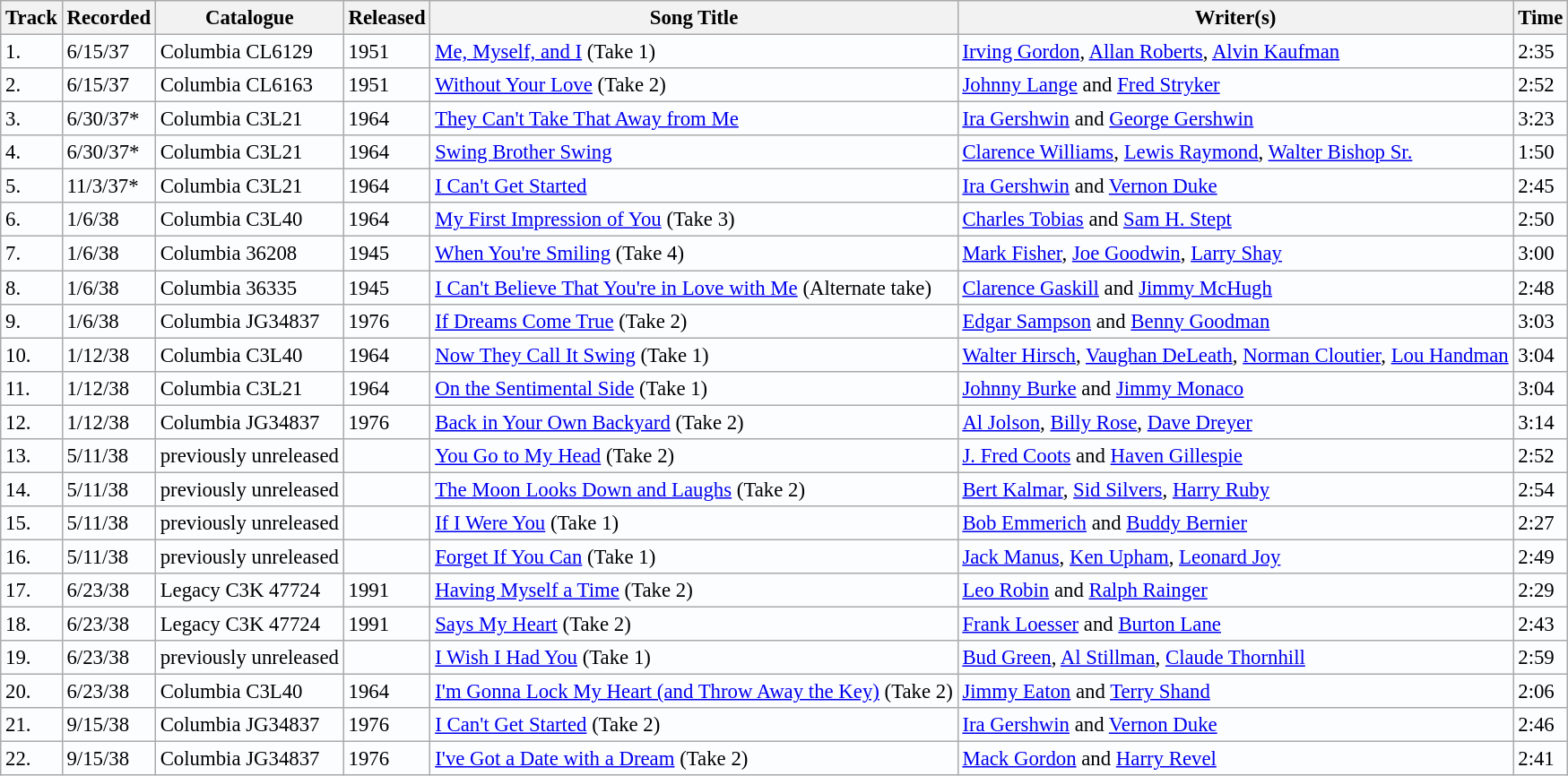<table class="wikitable" style="background:#fcfdff; font-size:95%;">
<tr>
<th>Track</th>
<th>Recorded</th>
<th>Catalogue</th>
<th>Released</th>
<th>Song Title</th>
<th>Writer(s)</th>
<th>Time</th>
</tr>
<tr>
<td>1.</td>
<td>6/15/37</td>
<td>Columbia CL6129</td>
<td>1951</td>
<td><a href='#'>Me, Myself, and I</a> (Take 1)</td>
<td><a href='#'>Irving Gordon</a>, <a href='#'>Allan Roberts</a>, <a href='#'>Alvin Kaufman</a></td>
<td>2:35</td>
</tr>
<tr>
<td>2.</td>
<td>6/15/37</td>
<td>Columbia CL6163</td>
<td>1951</td>
<td><a href='#'>Without Your Love</a> (Take 2)</td>
<td><a href='#'>Johnny Lange</a> and <a href='#'>Fred Stryker</a></td>
<td>2:52</td>
</tr>
<tr>
<td>3.</td>
<td>6/30/37*</td>
<td>Columbia C3L21</td>
<td>1964</td>
<td><a href='#'>They Can't Take That Away from Me</a></td>
<td><a href='#'>Ira Gershwin</a> and <a href='#'>George Gershwin</a></td>
<td>3:23</td>
</tr>
<tr>
<td>4.</td>
<td>6/30/37*</td>
<td>Columbia C3L21</td>
<td>1964</td>
<td><a href='#'>Swing Brother Swing</a></td>
<td><a href='#'>Clarence Williams</a>, <a href='#'>Lewis Raymond</a>, <a href='#'>Walter Bishop Sr.</a></td>
<td>1:50</td>
</tr>
<tr>
<td>5.</td>
<td>11/3/37*</td>
<td>Columbia C3L21</td>
<td>1964</td>
<td><a href='#'>I Can't Get Started</a></td>
<td><a href='#'>Ira Gershwin</a> and <a href='#'>Vernon Duke</a></td>
<td>2:45</td>
</tr>
<tr>
<td>6.</td>
<td>1/6/38</td>
<td>Columbia C3L40</td>
<td>1964</td>
<td><a href='#'>My First Impression of You</a> (Take 3)</td>
<td><a href='#'>Charles Tobias</a> and <a href='#'>Sam H. Stept</a></td>
<td>2:50</td>
</tr>
<tr>
<td>7.</td>
<td>1/6/38</td>
<td>Columbia 36208</td>
<td>1945</td>
<td><a href='#'>When You're Smiling</a> (Take 4)</td>
<td><a href='#'>Mark Fisher</a>, <a href='#'>Joe Goodwin</a>, <a href='#'>Larry Shay</a></td>
<td>3:00</td>
</tr>
<tr>
<td>8.</td>
<td>1/6/38</td>
<td>Columbia 36335</td>
<td>1945</td>
<td><a href='#'>I Can't Believe That You're in Love with Me</a> (Alternate take)</td>
<td><a href='#'>Clarence Gaskill</a> and <a href='#'>Jimmy McHugh</a></td>
<td>2:48</td>
</tr>
<tr>
<td>9.</td>
<td>1/6/38</td>
<td>Columbia JG34837</td>
<td>1976</td>
<td><a href='#'>If Dreams Come True</a> (Take 2)</td>
<td><a href='#'>Edgar Sampson</a> and <a href='#'>Benny Goodman</a></td>
<td>3:03</td>
</tr>
<tr>
<td>10.</td>
<td>1/12/38</td>
<td>Columbia C3L40</td>
<td>1964</td>
<td><a href='#'>Now They Call It Swing</a> (Take 1)</td>
<td><a href='#'>Walter Hirsch</a>, <a href='#'>Vaughan DeLeath</a>, <a href='#'>Norman Cloutier</a>, <a href='#'>Lou Handman</a></td>
<td>3:04</td>
</tr>
<tr>
<td>11.</td>
<td>1/12/38</td>
<td>Columbia C3L21</td>
<td>1964</td>
<td><a href='#'>On the Sentimental Side</a> (Take 1)</td>
<td><a href='#'>Johnny Burke</a> and <a href='#'>Jimmy Monaco</a></td>
<td>3:04</td>
</tr>
<tr>
<td>12.</td>
<td>1/12/38</td>
<td>Columbia JG34837</td>
<td>1976</td>
<td><a href='#'>Back in Your Own Backyard</a> (Take 2)</td>
<td><a href='#'>Al Jolson</a>, <a href='#'>Billy Rose</a>, <a href='#'>Dave Dreyer</a></td>
<td>3:14</td>
</tr>
<tr>
<td>13.</td>
<td>5/11/38</td>
<td>previously unreleased</td>
<td></td>
<td><a href='#'>You Go to My Head</a> (Take 2)</td>
<td><a href='#'>J. Fred Coots</a> and <a href='#'>Haven Gillespie</a></td>
<td>2:52</td>
</tr>
<tr>
<td>14.</td>
<td>5/11/38</td>
<td>previously unreleased</td>
<td></td>
<td><a href='#'>The Moon Looks Down and Laughs</a> (Take 2)</td>
<td><a href='#'>Bert Kalmar</a>, <a href='#'>Sid Silvers</a>, <a href='#'>Harry Ruby</a></td>
<td>2:54</td>
</tr>
<tr>
<td>15.</td>
<td>5/11/38</td>
<td>previously unreleased</td>
<td></td>
<td><a href='#'>If I Were You</a> (Take 1)</td>
<td><a href='#'>Bob Emmerich</a> and <a href='#'>Buddy Bernier</a></td>
<td>2:27</td>
</tr>
<tr>
<td>16.</td>
<td>5/11/38</td>
<td>previously unreleased</td>
<td></td>
<td><a href='#'>Forget If You Can</a> (Take 1)</td>
<td><a href='#'>Jack Manus</a>, <a href='#'>Ken Upham</a>, <a href='#'>Leonard Joy</a></td>
<td>2:49</td>
</tr>
<tr>
<td>17.</td>
<td>6/23/38</td>
<td>Legacy C3K 47724</td>
<td>1991</td>
<td><a href='#'>Having Myself a Time</a> (Take 2)</td>
<td><a href='#'>Leo Robin</a> and <a href='#'>Ralph Rainger</a></td>
<td>2:29</td>
</tr>
<tr>
<td>18.</td>
<td>6/23/38</td>
<td>Legacy C3K 47724</td>
<td>1991</td>
<td><a href='#'>Says My Heart</a> (Take 2)</td>
<td><a href='#'>Frank Loesser</a> and <a href='#'>Burton Lane</a></td>
<td>2:43</td>
</tr>
<tr>
<td>19.</td>
<td>6/23/38</td>
<td>previously unreleased</td>
<td></td>
<td><a href='#'>I Wish I Had You</a> (Take 1)</td>
<td><a href='#'>Bud Green</a>, <a href='#'>Al Stillman</a>, <a href='#'>Claude Thornhill</a></td>
<td>2:59</td>
</tr>
<tr>
<td>20.</td>
<td>6/23/38</td>
<td>Columbia C3L40</td>
<td>1964</td>
<td><a href='#'>I'm Gonna Lock My Heart (and Throw Away the Key)</a> (Take 2)</td>
<td><a href='#'>Jimmy Eaton</a> and <a href='#'>Terry Shand</a></td>
<td>2:06</td>
</tr>
<tr>
<td>21.</td>
<td>9/15/38</td>
<td>Columbia JG34837</td>
<td>1976</td>
<td><a href='#'>I Can't Get Started</a> (Take 2)</td>
<td><a href='#'>Ira Gershwin</a> and <a href='#'>Vernon Duke</a></td>
<td>2:46</td>
</tr>
<tr>
<td>22.</td>
<td>9/15/38</td>
<td>Columbia JG34837</td>
<td>1976</td>
<td><a href='#'>I've Got a Date with a Dream</a> (Take 2)</td>
<td><a href='#'>Mack Gordon</a> and <a href='#'>Harry Revel</a></td>
<td>2:41</td>
</tr>
</table>
